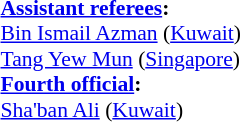<table style="width:50%; font-size:90%;">
<tr>
<td><br><strong><a href='#'>Assistant referees</a>:</strong>
<br> <a href='#'>Bin Ismail Azman</a> (<a href='#'>Kuwait</a>)
<br> <a href='#'>Tang Yew Mun</a> (<a href='#'>Singapore</a>)
<br><strong><a href='#'>Fourth official</a>:</strong>
<br> <a href='#'>Sha'ban Ali</a> (<a href='#'>Kuwait</a>)</td>
</tr>
</table>
